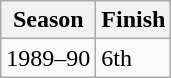<table class="wikitable">
<tr>
<th>Season</th>
<th>Finish</th>
</tr>
<tr>
<td>1989–90</td>
<td>6th</td>
</tr>
</table>
